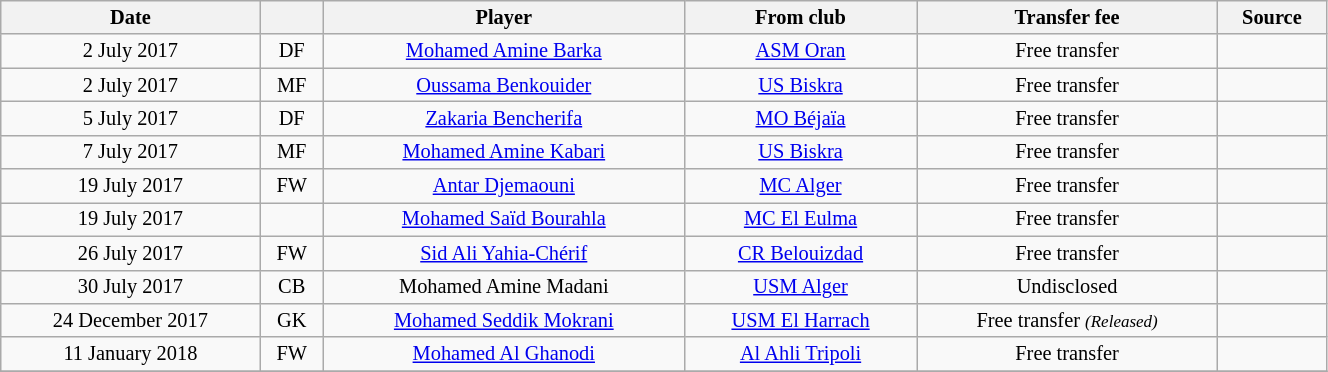<table class="wikitable sortable" style="width:70%; text-align:center; font-size:85%; text-align:centre;">
<tr>
<th>Date</th>
<th></th>
<th>Player</th>
<th>From club</th>
<th>Transfer fee</th>
<th>Source</th>
</tr>
<tr>
<td>2 July 2017</td>
<td>DF</td>
<td> <a href='#'>Mohamed Amine Barka</a></td>
<td> <a href='#'>ASM Oran</a></td>
<td>Free transfer</td>
<td></td>
</tr>
<tr>
<td>2 July 2017</td>
<td>MF</td>
<td> <a href='#'>Oussama Benkouider</a></td>
<td> <a href='#'>US Biskra</a></td>
<td>Free transfer</td>
<td></td>
</tr>
<tr>
<td>5 July 2017</td>
<td>DF</td>
<td> <a href='#'>Zakaria Bencherifa</a></td>
<td> <a href='#'>MO Béjaïa</a></td>
<td>Free transfer</td>
<td></td>
</tr>
<tr>
<td>7 July 2017</td>
<td>MF</td>
<td> <a href='#'>Mohamed Amine Kabari</a></td>
<td> <a href='#'>US Biskra</a></td>
<td>Free transfer</td>
<td></td>
</tr>
<tr>
<td>19 July 2017</td>
<td>FW</td>
<td> <a href='#'>Antar Djemaouni</a></td>
<td> <a href='#'>MC Alger</a></td>
<td>Free transfer</td>
<td></td>
</tr>
<tr>
<td>19 July 2017</td>
<td></td>
<td> <a href='#'>Mohamed Saïd Bourahla</a></td>
<td> <a href='#'>MC El Eulma</a></td>
<td>Free transfer</td>
<td></td>
</tr>
<tr>
<td>26 July 2017</td>
<td>FW</td>
<td> <a href='#'>Sid Ali Yahia-Chérif</a></td>
<td> <a href='#'>CR Belouizdad</a></td>
<td>Free transfer</td>
<td></td>
</tr>
<tr>
<td>30 July 2017</td>
<td>CB</td>
<td> Mohamed Amine Madani</td>
<td> <a href='#'>USM Alger</a></td>
<td>Undisclosed</td>
<td></td>
</tr>
<tr>
<td>24 December 2017</td>
<td>GK</td>
<td> <a href='#'>Mohamed Seddik Mokrani</a></td>
<td><a href='#'>USM El Harrach</a></td>
<td>Free transfer <small><em>(Released)</em></small></td>
<td></td>
</tr>
<tr>
<td>11 January 2018</td>
<td>FW</td>
<td> <a href='#'>Mohamed Al Ghanodi</a></td>
<td> <a href='#'>Al Ahli Tripoli</a></td>
<td>Free transfer</td>
<td></td>
</tr>
<tr>
</tr>
</table>
